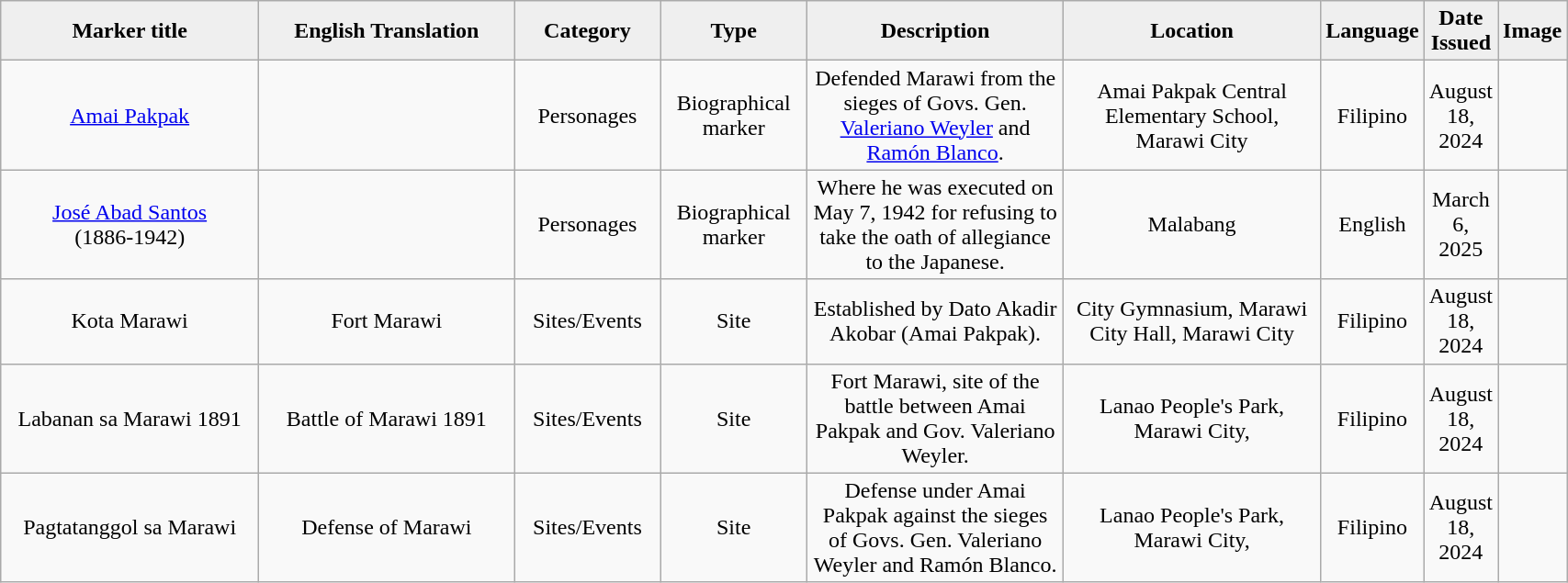<table class="wikitable" style="width:90%; text-align:center;">
<tr>
<th style="width:20%; background:#efefef;">Marker title</th>
<th style="width:20%; background:#efefef;">English Translation</th>
<th style="width:10%; background:#efefef;">Category</th>
<th style="width:10%; background:#efefef;">Type</th>
<th style="width:20%; background:#efefef;">Description</th>
<th style="width:20%; background:#efefef;">Location</th>
<th style="width:10%; background:#efefef;">Language</th>
<th style="width:10%; background:#efefef;">Date Issued</th>
<th style="width:10%; background:#efefef;">Image</th>
</tr>
<tr>
<td><a href='#'>Amai Pakpak</a></td>
<td></td>
<td>Personages</td>
<td>Biographical marker</td>
<td>Defended Marawi from the sieges of Govs. Gen. <a href='#'>Valeriano Weyler</a> and <a href='#'>Ramón Blanco</a>.</td>
<td>Amai Pakpak Central Elementary School, Marawi City</td>
<td>Filipino</td>
<td>August 18, 2024</td>
<td></td>
</tr>
<tr>
<td><a href='#'>José Abad Santos</a><br>(1886-1942)</td>
<td></td>
<td>Personages</td>
<td>Biographical marker</td>
<td>Where he was executed on May 7, 1942 for refusing to take the oath of allegiance to the Japanese.</td>
<td>Malabang</td>
<td>English</td>
<td>March 6, 2025</td>
<td></td>
</tr>
<tr>
<td>Kota Marawi</td>
<td>Fort Marawi</td>
<td>Sites/Events</td>
<td>Site</td>
<td>Established by Dato Akadir Akobar (Amai Pakpak).</td>
<td>City Gymnasium, Marawi City Hall, Marawi City</td>
<td>Filipino</td>
<td>August 18, 2024</td>
<td></td>
</tr>
<tr>
<td>Labanan sa Marawi 1891</td>
<td>Battle of Marawi 1891</td>
<td>Sites/Events</td>
<td>Site</td>
<td>Fort Marawi, site of the battle between Amai Pakpak and Gov. Valeriano Weyler.</td>
<td>Lanao People's Park, Marawi City,</td>
<td>Filipino</td>
<td>August 18, 2024</td>
<td></td>
</tr>
<tr>
<td>Pagtatanggol sa Marawi</td>
<td>Defense of Marawi</td>
<td>Sites/Events</td>
<td>Site</td>
<td>Defense under Amai Pakpak against the sieges of Govs. Gen. Valeriano Weyler and  Ramón Blanco.</td>
<td>Lanao People's Park, Marawi City,</td>
<td>Filipino</td>
<td>August 18, 2024</td>
<td></td>
</tr>
</table>
